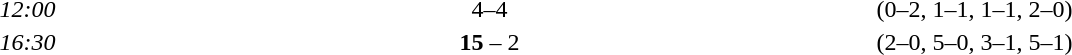<table style="text-align:center">
<tr>
<th width=100></th>
<th width=200></th>
<th width=100></th>
<th width=200></th>
</tr>
<tr>
<td><em>12:00</em></td>
<td align=right></td>
<td>4–4</td>
<td align=left></td>
<td>(0–2, 1–1, 1–1, 2–0)</td>
</tr>
<tr>
<td><em>16:30</em></td>
<td align=right><strong></strong></td>
<td><strong>15</strong> – 2</td>
<td align=left></td>
<td>(2–0, 5–0, 3–1, 5–1)</td>
</tr>
</table>
